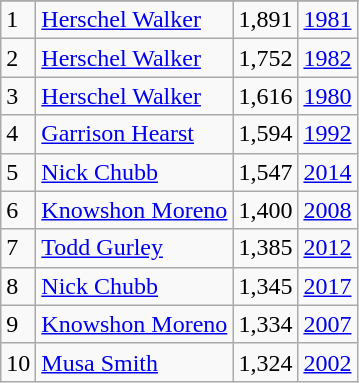<table class="wikitable">
<tr>
</tr>
<tr>
<td>1</td>
<td><a href='#'>Herschel Walker</a></td>
<td>1,891</td>
<td><a href='#'>1981</a></td>
</tr>
<tr>
<td>2</td>
<td><a href='#'>Herschel Walker</a></td>
<td>1,752</td>
<td><a href='#'>1982</a></td>
</tr>
<tr>
<td>3</td>
<td><a href='#'>Herschel Walker</a></td>
<td>1,616</td>
<td><a href='#'>1980</a></td>
</tr>
<tr>
<td>4</td>
<td><a href='#'>Garrison Hearst</a></td>
<td>1,594</td>
<td><a href='#'>1992</a></td>
</tr>
<tr>
<td>5</td>
<td><a href='#'>Nick Chubb</a></td>
<td>1,547</td>
<td><a href='#'>2014</a></td>
</tr>
<tr>
<td>6</td>
<td><a href='#'>Knowshon Moreno</a></td>
<td>1,400</td>
<td><a href='#'>2008</a></td>
</tr>
<tr>
<td>7</td>
<td><a href='#'>Todd Gurley</a></td>
<td>1,385</td>
<td><a href='#'>2012</a></td>
</tr>
<tr>
<td>8</td>
<td><a href='#'>Nick Chubb</a></td>
<td>1,345</td>
<td><a href='#'>2017</a></td>
</tr>
<tr>
<td>9</td>
<td><a href='#'>Knowshon Moreno</a></td>
<td>1,334</td>
<td><a href='#'>2007</a></td>
</tr>
<tr>
<td>10</td>
<td><a href='#'>Musa Smith</a></td>
<td>1,324</td>
<td><a href='#'>2002</a></td>
</tr>
</table>
